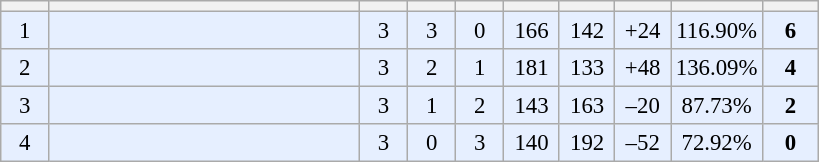<table class="wikitable" style="text-align:center; font-size:95%">
<tr>
<th width="25"></th>
<th width="200"></th>
<th width="25"></th>
<th width="25"></th>
<th width="25"></th>
<th width="30"></th>
<th width="30"></th>
<th width="30"></th>
<th width="30"></th>
<th width="30"></th>
</tr>
<tr style="background:#e6efff">
<td>1</td>
<td style="text-align:left"></td>
<td>3</td>
<td>3</td>
<td>0</td>
<td>166</td>
<td>142</td>
<td>+24</td>
<td>116.90%</td>
<td><strong>6</strong></td>
</tr>
<tr style="background:#e6efff">
<td>2</td>
<td style="text-align:left"></td>
<td>3</td>
<td>2</td>
<td>1</td>
<td>181</td>
<td>133</td>
<td>+48</td>
<td>136.09%</td>
<td><strong>4</strong></td>
</tr>
<tr style="background:#e6efff">
<td>3</td>
<td style="text-align:left"></td>
<td>3</td>
<td>1</td>
<td>2</td>
<td>143</td>
<td>163</td>
<td>–20</td>
<td>87.73%</td>
<td><strong>2</strong></td>
</tr>
<tr style="background:#e6efff">
<td>4</td>
<td style="text-align:left"></td>
<td>3</td>
<td>0</td>
<td>3</td>
<td>140</td>
<td>192</td>
<td>–52</td>
<td>72.92%</td>
<td><strong>0</strong></td>
</tr>
</table>
